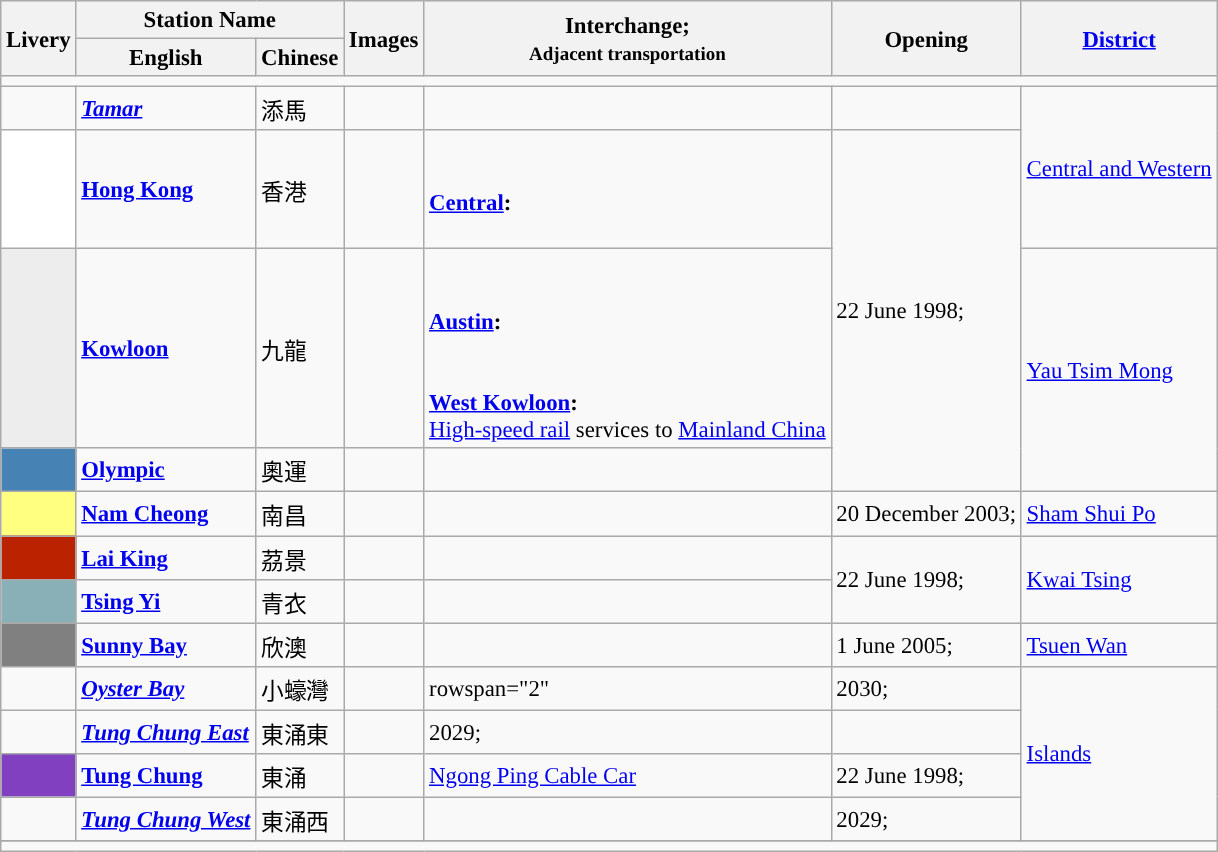<table class="wikitable" style="color: black; border-collapse: collapse; font-size: 95%">
<tr>
<th rowspan="2">Livery</th>
<th colspan="2">Station Name</th>
<th rowspan="2">Images</th>
<th rowspan="2">Interchange;<br><small>Adjacent transportation</small></th>
<th rowspan="2">Opening</th>
<th rowspan="2"><a href='#'>District</a></th>
</tr>
<tr>
<th>English</th>
<th>Chinese</th>
</tr>
<tr>
<td colspan="7" style="text-align:center;"><strong></strong></td>
</tr>
<tr>
<td></td>
<td><strong><em><a href='#'>Tamar</a></em></strong></td>
<td>添馬</td>
<td></td>
<td></td>
<td></td>
<td rowspan="2"><a href='#'>Central and Western</a></td>
</tr>
<tr>
<td style="background-color:#FFFFFF;"></td>
<td><strong><a href='#'>Hong Kong</a></strong></td>
<td>香港</td>
<td></td>
<td><br><br> <strong><a href='#'>Central</a>:</strong><br><br></td>
<td rowspan="3">22 June 1998;<br></td>
</tr>
<tr>
<td style="background-color:#EEEDED;"></td>
<td><strong><a href='#'>Kowloon</a></strong></td>
<td>九龍</td>
<td></td>
<td><br><br> <strong><a href='#'>Austin</a>:</strong><br><br><br><strong> <a href='#'>West Kowloon</a>:</strong><br>  <a href='#'>High-speed rail</a> services to <a href='#'>Mainland China</a></td>
<td rowspan="2"><a href='#'>Yau Tsim Mong</a></td>
</tr>
<tr>
<td style="background-color:#4682B4;"></td>
<td><strong><a href='#'>Olympic</a></strong></td>
<td>奧運</td>
<td> </td>
<td></td>
</tr>
<tr>
<td style="background-color:#FFFF80;"></td>
<td><strong><a href='#'>Nam Cheong</a></strong></td>
<td>南昌</td>
<td></td>
<td></td>
<td>20 December 2003;<br></td>
<td><a href='#'>Sham Shui Po</a></td>
</tr>
<tr>
<td style="background-color:#BB2200;"></td>
<td><strong><a href='#'>Lai King</a></strong></td>
<td>茘景</td>
<td></td>
<td></td>
<td rowspan="2">22 June 1998;<br></td>
<td rowspan="2"><a href='#'>Kwai Tsing</a></td>
</tr>
<tr>
<td style="background-color:#89B0B7;"></td>
<td><strong><a href='#'>Tsing Yi</a></strong></td>
<td>青衣</td>
<td></td>
<td></td>
</tr>
<tr>
<td style="background-color:#808080;"></td>
<td><strong><a href='#'>Sunny Bay</a></strong></td>
<td>欣澳</td>
<td></td>
<td></td>
<td>1 June 2005;<br></td>
<td><a href='#'>Tsuen Wan</a></td>
</tr>
<tr>
<td></td>
<td><strong><em><a href='#'>Oyster Bay</a></em></strong></td>
<td>小蠔灣</td>
<td></td>
<td>rowspan="2" </td>
<td>2030;<br></td>
<td rowspan="4"><a href='#'>Islands</a></td>
</tr>
<tr>
<td></td>
<td><strong><em><a href='#'>Tung Chung East</a></em></strong></td>
<td>東涌東</td>
<td></td>
<td>2029;<br></td>
</tr>
<tr>
<td style="background-color:#8040C0;"></td>
<td><strong><a href='#'>Tung Chung</a></strong></td>
<td>東涌</td>
<td></td>
<td> <a href='#'>Ngong Ping Cable Car</a></td>
<td>22 June 1998;<br></td>
</tr>
<tr>
<td></td>
<td><strong><em><a href='#'>Tung Chung West</a></em></strong></td>
<td>東涌西</td>
<td></td>
<td></td>
<td>2029;<br></td>
</tr>
<tr>
</tr>
<tr>
<td colspan = "8"></td>
</tr>
</table>
